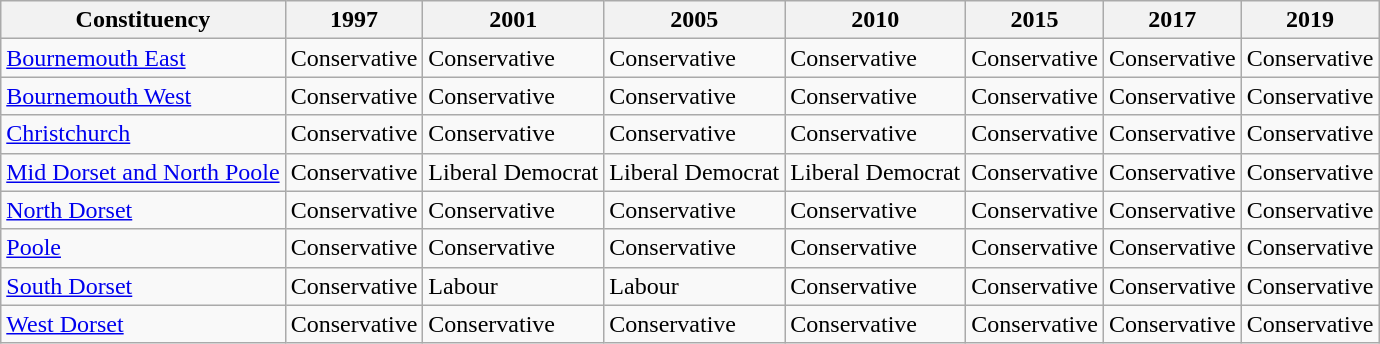<table class="wikitable">
<tr>
<th>Constituency</th>
<th>1997</th>
<th>2001</th>
<th>2005</th>
<th>2010</th>
<th>2015</th>
<th>2017</th>
<th>2019</th>
</tr>
<tr>
<td><a href='#'>Bournemouth East</a></td>
<td bgcolor=>Conservative</td>
<td bgcolor=>Conservative</td>
<td bgcolor=>Conservative</td>
<td bgcolor=>Conservative</td>
<td bgcolor=>Conservative</td>
<td bgcolor=>Conservative</td>
<td bgcolor=>Conservative</td>
</tr>
<tr>
<td><a href='#'>Bournemouth West</a></td>
<td bgcolor=>Conservative</td>
<td bgcolor=>Conservative</td>
<td bgcolor=>Conservative</td>
<td bgcolor=>Conservative</td>
<td bgcolor=>Conservative</td>
<td bgcolor=>Conservative</td>
<td bgcolor=>Conservative</td>
</tr>
<tr>
<td><a href='#'>Christchurch</a></td>
<td bgcolor=>Conservative</td>
<td bgcolor=>Conservative</td>
<td bgcolor=>Conservative</td>
<td bgcolor=>Conservative</td>
<td bgcolor=>Conservative</td>
<td bgcolor=>Conservative</td>
<td bgcolor=>Conservative</td>
</tr>
<tr>
<td><a href='#'>Mid Dorset and North Poole</a></td>
<td bgcolor=>Conservative</td>
<td bgcolor=>Liberal Democrat</td>
<td bgcolor=>Liberal Democrat</td>
<td bgcolor=>Liberal Democrat</td>
<td bgcolor=>Conservative</td>
<td bgcolor=>Conservative</td>
<td bgcolor=>Conservative</td>
</tr>
<tr>
<td><a href='#'>North Dorset</a></td>
<td bgcolor=>Conservative</td>
<td bgcolor=>Conservative</td>
<td bgcolor=>Conservative</td>
<td bgcolor=>Conservative</td>
<td bgcolor=>Conservative</td>
<td bgcolor=>Conservative</td>
<td bgcolor=>Conservative</td>
</tr>
<tr>
<td><a href='#'>Poole</a></td>
<td bgcolor=>Conservative</td>
<td bgcolor=>Conservative</td>
<td bgcolor=>Conservative</td>
<td bgcolor=>Conservative</td>
<td bgcolor=>Conservative</td>
<td bgcolor=>Conservative</td>
<td bgcolor=>Conservative</td>
</tr>
<tr>
<td><a href='#'>South Dorset</a></td>
<td bgcolor=>Conservative</td>
<td bgcolor=>Labour</td>
<td bgcolor=>Labour</td>
<td bgcolor=>Conservative</td>
<td bgcolor=>Conservative</td>
<td bgcolor=>Conservative</td>
<td bgcolor=>Conservative</td>
</tr>
<tr>
<td><a href='#'>West Dorset</a></td>
<td bgcolor=>Conservative</td>
<td bgcolor=>Conservative</td>
<td bgcolor=>Conservative</td>
<td bgcolor=>Conservative</td>
<td bgcolor=>Conservative</td>
<td bgcolor=>Conservative</td>
<td bgcolor=>Conservative</td>
</tr>
</table>
